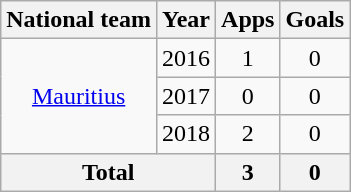<table class="wikitable" style="text-align:center">
<tr>
<th>National team</th>
<th>Year</th>
<th>Apps</th>
<th>Goals</th>
</tr>
<tr>
<td rowspan="3"><a href='#'>Mauritius</a></td>
<td>2016</td>
<td>1</td>
<td>0</td>
</tr>
<tr>
<td>2017</td>
<td>0</td>
<td>0</td>
</tr>
<tr>
<td>2018</td>
<td>2</td>
<td>0</td>
</tr>
<tr>
<th colspan=2>Total</th>
<th>3</th>
<th>0</th>
</tr>
</table>
